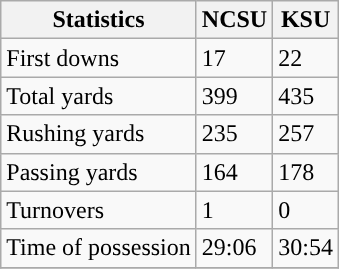<table class="wikitable">
<tr>
<th>Statistics</th>
<th>NCSU</th>
<th>KSU</th>
</tr>
<tr>
<td>First downs</td>
<td>17</td>
<td>22</td>
</tr>
<tr>
<td>Total yards</td>
<td>399</td>
<td>435</td>
</tr>
<tr>
<td>Rushing yards</td>
<td>235</td>
<td>257</td>
</tr>
<tr>
<td>Passing yards</td>
<td>164</td>
<td>178</td>
</tr>
<tr>
<td>Turnovers</td>
<td>1</td>
<td>0</td>
</tr>
<tr>
<td>Time of possession</td>
<td>29:06</td>
<td>30:54</td>
</tr>
<tr>
</tr>
</table>
